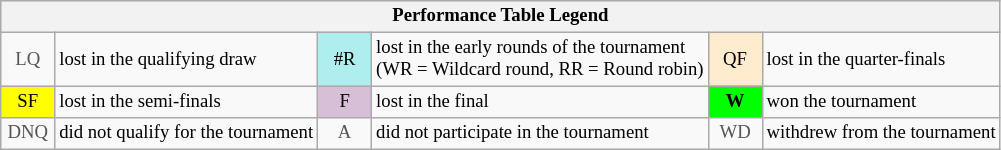<table class="wikitable" style="font-size:78%;">
<tr bgcolor="#efefef">
<th colspan="6">Performance Table Legend</th>
</tr>
<tr>
<td align="center" style="color:#555555;" width="30">LQ</td>
<td>lost in the qualifying draw</td>
<td align="center" style="background:#afeeee;">#R</td>
<td>lost in the early rounds of the tournament<br>(WR = Wildcard round, RR = Round robin)</td>
<td align="center" style="background:#ffebcd;">QF</td>
<td>lost in the quarter-finals</td>
</tr>
<tr>
<td align="center" style="background:yellow;">SF</td>
<td>lost in the semi-finals</td>
<td align="center" style="background:#D8BFD8;">F</td>
<td>lost in the final</td>
<td align="center" style="background:#00ff00;"><strong>W</strong></td>
<td>won the tournament</td>
</tr>
<tr>
<td align="center" style="color:#555555;" width="30">DNQ</td>
<td>did not qualify for the tournament</td>
<td align="center" style="color:#555555;" width="30">A</td>
<td>did not participate in the tournament</td>
<td align="center" style="color:#555555;" width="30">WD</td>
<td>withdrew from the tournament</td>
</tr>
</table>
